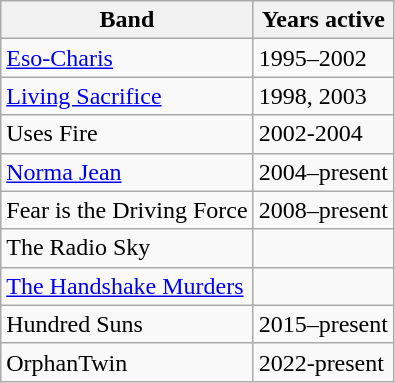<table class="wikitable">
<tr>
<th>Band</th>
<th>Years active</th>
</tr>
<tr>
<td><a href='#'>Eso-Charis</a></td>
<td>1995–2002</td>
</tr>
<tr>
<td><a href='#'>Living Sacrifice</a></td>
<td>1998, 2003</td>
</tr>
<tr>
<td>Uses Fire</td>
<td>2002-2004</td>
</tr>
<tr>
<td><a href='#'>Norma Jean</a></td>
<td>2004–present</td>
</tr>
<tr>
<td>Fear is the Driving Force</td>
<td>2008–present</td>
</tr>
<tr>
<td>The Radio Sky</td>
<td></td>
</tr>
<tr>
<td><a href='#'>The Handshake Murders</a></td>
<td></td>
</tr>
<tr>
<td>Hundred Suns</td>
<td>2015–present</td>
</tr>
<tr>
<td>OrphanTwin</td>
<td>2022-present</td>
</tr>
</table>
